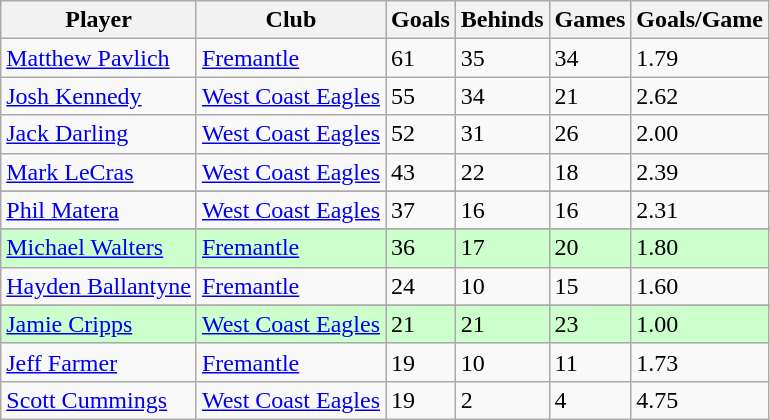<table class="wikitable">
<tr>
<th>Player</th>
<th>Club</th>
<th>Goals</th>
<th>Behinds</th>
<th>Games</th>
<th>Goals/Game</th>
</tr>
<tr>
<td><a href='#'>Matthew Pavlich</a></td>
<td> <a href='#'>Fremantle</a></td>
<td>61</td>
<td>35</td>
<td>34</td>
<td>1.79</td>
</tr>
<tr>
<td><a href='#'>Josh Kennedy</a></td>
<td> <a href='#'>West Coast Eagles</a></td>
<td>55</td>
<td>34</td>
<td>21</td>
<td>2.62</td>
</tr>
<tr>
<td><a href='#'>Jack Darling</a></td>
<td> <a href='#'>West Coast Eagles</a></td>
<td>52</td>
<td>31</td>
<td>26</td>
<td>2.00</td>
</tr>
<tr>
<td><a href='#'>Mark LeCras</a></td>
<td> <a href='#'>West Coast Eagles</a></td>
<td>43</td>
<td>22</td>
<td>18</td>
<td>2.39</td>
</tr>
<tr>
</tr>
<tr>
<td><a href='#'>Phil Matera</a></td>
<td> <a href='#'>West Coast Eagles</a></td>
<td>37</td>
<td>16</td>
<td>16</td>
<td>2.31</td>
</tr>
<tr>
</tr>
<tr style="background:#ccffcc;">
<td><a href='#'>Michael Walters</a></td>
<td> <a href='#'>Fremantle</a></td>
<td>36</td>
<td>17</td>
<td>20</td>
<td>1.80</td>
</tr>
<tr>
<td><a href='#'>Hayden Ballantyne</a></td>
<td> <a href='#'>Fremantle</a></td>
<td>24</td>
<td>10</td>
<td>15</td>
<td>1.60</td>
</tr>
<tr>
</tr>
<tr style="background:#ccffcc;">
<td><a href='#'>Jamie Cripps</a></td>
<td> <a href='#'>West Coast Eagles</a></td>
<td>21</td>
<td>21</td>
<td>23</td>
<td>1.00</td>
</tr>
<tr>
<td><a href='#'>Jeff Farmer</a></td>
<td> <a href='#'>Fremantle</a></td>
<td>19</td>
<td>10</td>
<td>11</td>
<td>1.73</td>
</tr>
<tr>
<td><a href='#'>Scott Cummings</a></td>
<td> <a href='#'>West Coast Eagles</a></td>
<td>19</td>
<td>2</td>
<td>4</td>
<td>4.75</td>
</tr>
</table>
